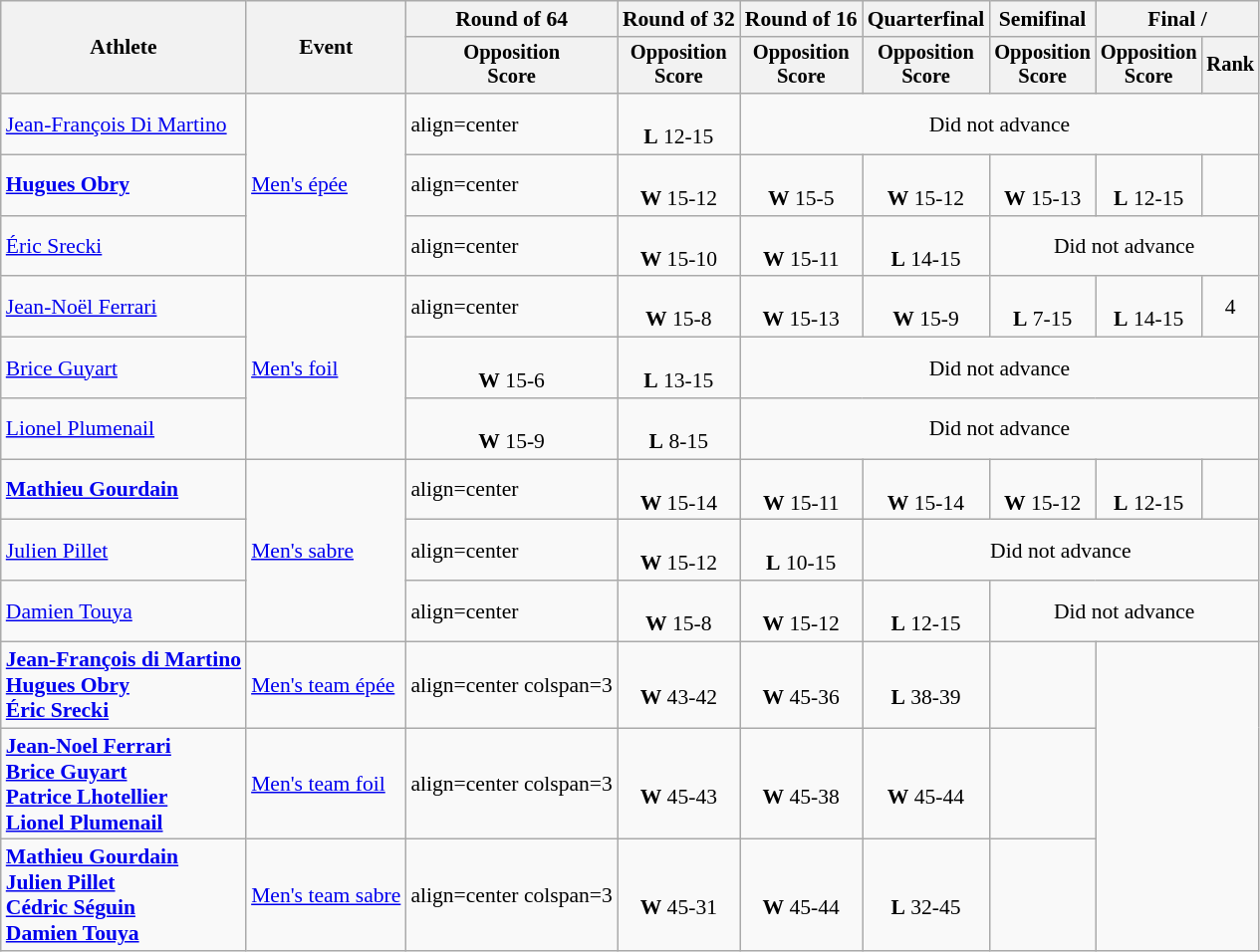<table class="wikitable" style="font-size:90%">
<tr>
<th rowspan="2">Athlete</th>
<th rowspan="2">Event</th>
<th>Round of 64</th>
<th>Round of 32</th>
<th>Round of 16</th>
<th>Quarterfinal</th>
<th>Semifinal</th>
<th colspan=2>Final / </th>
</tr>
<tr style="font-size:95%">
<th>Opposition <br> Score</th>
<th>Opposition <br> Score</th>
<th>Opposition <br> Score</th>
<th>Opposition <br> Score</th>
<th>Opposition <br> Score</th>
<th>Opposition <br> Score</th>
<th>Rank</th>
</tr>
<tr>
<td align=left><a href='#'>Jean-François Di Martino</a></td>
<td align=left rowspan=3><a href='#'>Men's épée</a></td>
<td>align=center </td>
<td align=center><br><strong>L</strong> 12-15</td>
<td align=center colspan=5>Did not advance</td>
</tr>
<tr>
<td align=left><strong><a href='#'>Hugues Obry</a></strong></td>
<td>align=center </td>
<td align=center><br><strong>W</strong> 15-12</td>
<td align=center><br><strong>W</strong> 15-5</td>
<td align=center><br><strong>W</strong> 15-12</td>
<td align=center><br><strong>W</strong> 15-13</td>
<td align=center><br><strong>L</strong> 12-15</td>
<td align=center></td>
</tr>
<tr>
<td align=left><a href='#'>Éric Srecki</a></td>
<td>align=center </td>
<td align=center><br><strong>W</strong> 15-10</td>
<td align=center><br><strong>W</strong> 15-11</td>
<td align=center><br><strong>L</strong> 14-15</td>
<td align=center colspan=3>Did not advance</td>
</tr>
<tr>
<td align=left><a href='#'>Jean-Noël Ferrari</a></td>
<td align=left rowspan=3><a href='#'>Men's foil</a></td>
<td>align=center </td>
<td align=center><br><strong>W</strong> 15-8</td>
<td align=center><br><strong>W</strong> 15-13</td>
<td align=center><br><strong>W</strong> 15-9</td>
<td align=center><br><strong>L</strong> 7-15</td>
<td align=center><br><strong>L</strong> 14-15</td>
<td align=center>4</td>
</tr>
<tr>
<td align=left><a href='#'>Brice Guyart</a></td>
<td align=center><br><strong>W</strong> 15-6</td>
<td align=center><br><strong>L</strong> 13-15</td>
<td align=center colspan=5>Did not advance</td>
</tr>
<tr>
<td align=left><a href='#'>Lionel Plumenail</a></td>
<td align=center><br><strong>W</strong> 15-9</td>
<td align=center><br><strong>L</strong> 8-15</td>
<td align=center colspan=5>Did not advance</td>
</tr>
<tr>
<td align=left><strong><a href='#'>Mathieu Gourdain</a></strong></td>
<td align=left rowspan=3><a href='#'>Men's sabre</a></td>
<td>align=center </td>
<td align=center><br><strong>W</strong> 15-14</td>
<td align=center><br><strong>W</strong> 15-11</td>
<td align=center><br><strong>W</strong> 15-14</td>
<td align=center><br><strong>W</strong> 15-12</td>
<td align=center><br><strong>L</strong> 12-15</td>
<td align=center></td>
</tr>
<tr>
<td align=left><a href='#'>Julien Pillet</a></td>
<td>align=center </td>
<td align=center><br><strong>W</strong> 15-12</td>
<td align=center><br><strong>L</strong> 10-15</td>
<td align=center colspan=4>Did not advance</td>
</tr>
<tr>
<td align=left><a href='#'>Damien Touya</a></td>
<td>align=center </td>
<td align=center><br><strong>W</strong> 15-8</td>
<td align=center><br><strong>W</strong> 15-12</td>
<td align=center><br><strong>L</strong> 12-15</td>
<td align=center colspan=3>Did not advance</td>
</tr>
<tr>
<td align=left><strong><a href='#'>Jean-François di Martino</a><br> <a href='#'>Hugues Obry</a><br> <a href='#'>Éric Srecki</a></strong></td>
<td align=left><a href='#'>Men's team épée</a></td>
<td>align=center colspan=3 </td>
<td align=center><br><strong>W</strong> 43-42</td>
<td align=center><br><strong>W</strong> 45-36</td>
<td align=center><br><strong>L</strong> 38-39</td>
<td align=center></td>
</tr>
<tr>
<td align=left><strong><a href='#'>Jean-Noel Ferrari</a><br> <a href='#'>Brice Guyart</a><br> <a href='#'>Patrice Lhotellier</a><br> <a href='#'>Lionel Plumenail</a></strong></td>
<td align=left><a href='#'>Men's team foil</a></td>
<td>align=center colspan=3 </td>
<td align=center><br><strong>W</strong> 45-43</td>
<td align=center><br><strong>W</strong> 45-38</td>
<td align=center><br><strong>W</strong> 45-44</td>
<td align=center></td>
</tr>
<tr>
<td align=left><strong><a href='#'>Mathieu Gourdain</a></strong><br> <strong><a href='#'>Julien Pillet</a></strong><br> <strong><a href='#'>Cédric Séguin</a></strong><br> <strong><a href='#'>Damien Touya</a></strong></td>
<td align=left><a href='#'>Men's team sabre</a></td>
<td>align=center colspan=3 </td>
<td align=center><br><strong>W</strong> 45-31</td>
<td align=center><br><strong>W</strong> 45-44</td>
<td align=center><br><strong>L</strong> 32-45</td>
<td align=center></td>
</tr>
</table>
